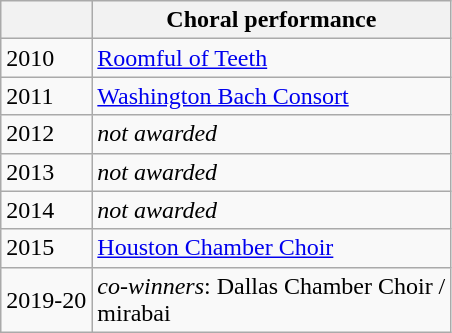<table class="wikitable">
<tr>
<th></th>
<th>Choral performance</th>
</tr>
<tr>
<td>2010</td>
<td><a href='#'>Roomful of Teeth</a></td>
</tr>
<tr>
<td>2011</td>
<td><a href='#'>Washington Bach Consort</a></td>
</tr>
<tr>
<td>2012</td>
<td><em>not awarded</em></td>
</tr>
<tr>
<td>2013</td>
<td><em>not awarded</em></td>
</tr>
<tr>
<td>2014</td>
<td><em>not awarded</em></td>
</tr>
<tr>
<td>2015</td>
<td><a href='#'>Houston Chamber Choir</a></td>
</tr>
<tr>
<td>2019-20</td>
<td><em>co-winners</em>: Dallas Chamber Choir /<br>mirabai</td>
</tr>
</table>
